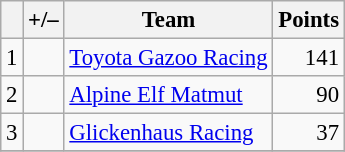<table class="wikitable" style="font-size: 95%;">
<tr>
<th scope="col"></th>
<th scope="col">+/–</th>
<th scope="col">Team</th>
<th scope="col">Points</th>
</tr>
<tr>
<td align="center">1</td>
<td align="left"></td>
<td> <a href='#'>Toyota Gazoo Racing</a></td>
<td align="right">141</td>
</tr>
<tr>
<td align="center">2</td>
<td align="left"></td>
<td> <a href='#'>Alpine Elf Matmut</a></td>
<td align="right">90</td>
</tr>
<tr>
<td align="center">3</td>
<td align="left"></td>
<td> <a href='#'>Glickenhaus Racing</a></td>
<td align="right">37</td>
</tr>
<tr>
</tr>
</table>
